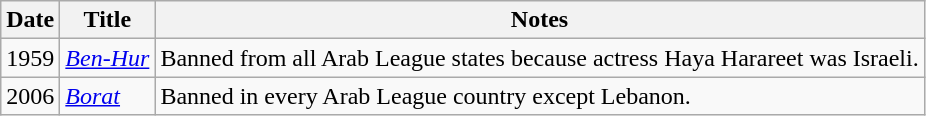<table class="wikitable sortable">
<tr>
<th>Date</th>
<th>Title</th>
<th>Notes</th>
</tr>
<tr>
<td>1959</td>
<td><em><a href='#'>Ben-Hur</a></em></td>
<td>Banned from all Arab League states because actress Haya Harareet was Israeli.</td>
</tr>
<tr>
<td>2006</td>
<td><em><a href='#'>Borat</a></em></td>
<td>Banned in every Arab League country except Lebanon.</td>
</tr>
</table>
